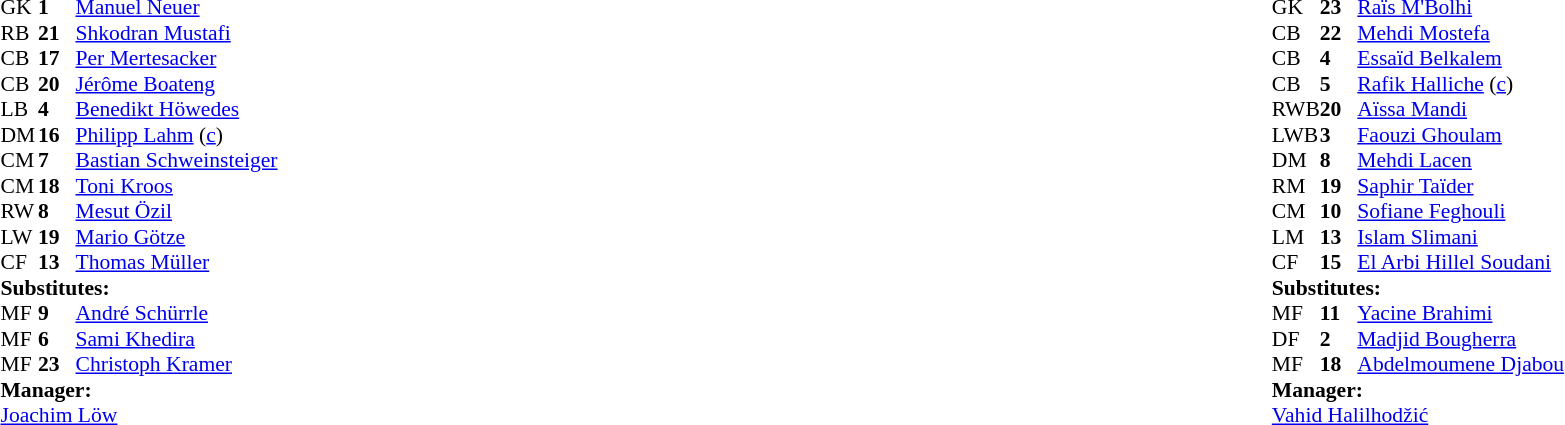<table width="100%">
<tr>
<td valign="top" width="40%"><br><table style="font-size:90%" cellspacing="0" cellpadding="0">
<tr>
<th width=25></th>
<th width=25></th>
</tr>
<tr>
<td>GK</td>
<td><strong>1</strong></td>
<td><a href='#'>Manuel Neuer</a></td>
</tr>
<tr>
<td>RB</td>
<td><strong>21</strong></td>
<td><a href='#'>Shkodran Mustafi</a></td>
<td></td>
<td></td>
</tr>
<tr>
<td>CB</td>
<td><strong>17</strong></td>
<td><a href='#'>Per Mertesacker</a></td>
</tr>
<tr>
<td>CB</td>
<td><strong>20</strong></td>
<td><a href='#'>Jérôme Boateng</a></td>
</tr>
<tr>
<td>LB</td>
<td><strong>4</strong></td>
<td><a href='#'>Benedikt Höwedes</a></td>
</tr>
<tr>
<td>DM</td>
<td><strong>16</strong></td>
<td><a href='#'>Philipp Lahm</a> (<a href='#'>c</a>)</td>
<td></td>
</tr>
<tr>
<td>CM</td>
<td><strong>7</strong></td>
<td><a href='#'>Bastian Schweinsteiger</a></td>
<td></td>
<td></td>
</tr>
<tr>
<td>CM</td>
<td><strong>18</strong></td>
<td><a href='#'>Toni Kroos</a></td>
</tr>
<tr>
<td>RW</td>
<td><strong>8</strong></td>
<td><a href='#'>Mesut Özil</a></td>
</tr>
<tr>
<td>LW</td>
<td><strong>19</strong></td>
<td><a href='#'>Mario Götze</a></td>
<td></td>
<td></td>
</tr>
<tr>
<td>CF</td>
<td><strong>13</strong></td>
<td><a href='#'>Thomas Müller</a></td>
</tr>
<tr>
<td colspan=3><strong>Substitutes:</strong></td>
</tr>
<tr>
<td>MF</td>
<td><strong>9</strong></td>
<td><a href='#'>André Schürrle</a></td>
<td></td>
<td></td>
</tr>
<tr>
<td>MF</td>
<td><strong>6</strong></td>
<td><a href='#'>Sami Khedira</a></td>
<td></td>
<td></td>
</tr>
<tr>
<td>MF</td>
<td><strong>23</strong></td>
<td><a href='#'>Christoph Kramer</a></td>
<td></td>
<td></td>
</tr>
<tr>
<td colspan=3><strong>Manager:</strong></td>
</tr>
<tr>
<td colspan=3><a href='#'>Joachim Löw</a></td>
</tr>
</table>
</td>
<td valign="top"></td>
<td valign="top" width="50%"><br><table style="font-size:90%;margin:auto" cellspacing="0" cellpadding="0">
<tr>
<th width=25></th>
<th width=25></th>
</tr>
<tr>
<td>GK</td>
<td><strong>23</strong></td>
<td><a href='#'>Raïs M'Bolhi</a></td>
</tr>
<tr>
<td>CB</td>
<td><strong>22</strong></td>
<td><a href='#'>Mehdi Mostefa</a></td>
</tr>
<tr>
<td>CB</td>
<td><strong>4</strong></td>
<td><a href='#'>Essaïd Belkalem</a></td>
</tr>
<tr>
<td>CB</td>
<td><strong>5</strong></td>
<td><a href='#'>Rafik Halliche</a> (<a href='#'>c</a>)</td>
<td></td>
<td></td>
</tr>
<tr>
<td>RWB</td>
<td><strong>20</strong></td>
<td><a href='#'>Aïssa Mandi</a></td>
</tr>
<tr>
<td>LWB</td>
<td><strong>3</strong></td>
<td><a href='#'>Faouzi Ghoulam</a></td>
</tr>
<tr>
<td>DM</td>
<td><strong>8</strong></td>
<td><a href='#'>Mehdi Lacen</a></td>
</tr>
<tr>
<td>RM</td>
<td><strong>19</strong></td>
<td><a href='#'>Saphir Taïder</a></td>
<td></td>
<td></td>
</tr>
<tr>
<td>CM</td>
<td><strong>10</strong></td>
<td><a href='#'>Sofiane Feghouli</a></td>
</tr>
<tr>
<td>LM</td>
<td><strong>13</strong></td>
<td><a href='#'>Islam Slimani</a></td>
</tr>
<tr>
<td>CF</td>
<td><strong>15</strong></td>
<td><a href='#'>El Arbi Hillel Soudani</a></td>
<td></td>
<td></td>
</tr>
<tr>
<td colspan=3><strong>Substitutes:</strong></td>
</tr>
<tr>
<td>MF</td>
<td><strong>11</strong></td>
<td><a href='#'>Yacine Brahimi</a></td>
<td></td>
<td></td>
</tr>
<tr>
<td>DF</td>
<td><strong>2</strong></td>
<td><a href='#'>Madjid Bougherra</a></td>
<td></td>
<td></td>
</tr>
<tr>
<td>MF</td>
<td><strong>18</strong></td>
<td><a href='#'>Abdelmoumene Djabou</a></td>
<td></td>
<td></td>
</tr>
<tr>
<td colspan=3><strong>Manager:</strong></td>
</tr>
<tr>
<td colspan=3> <a href='#'>Vahid Halilhodžić</a></td>
</tr>
</table>
</td>
</tr>
</table>
